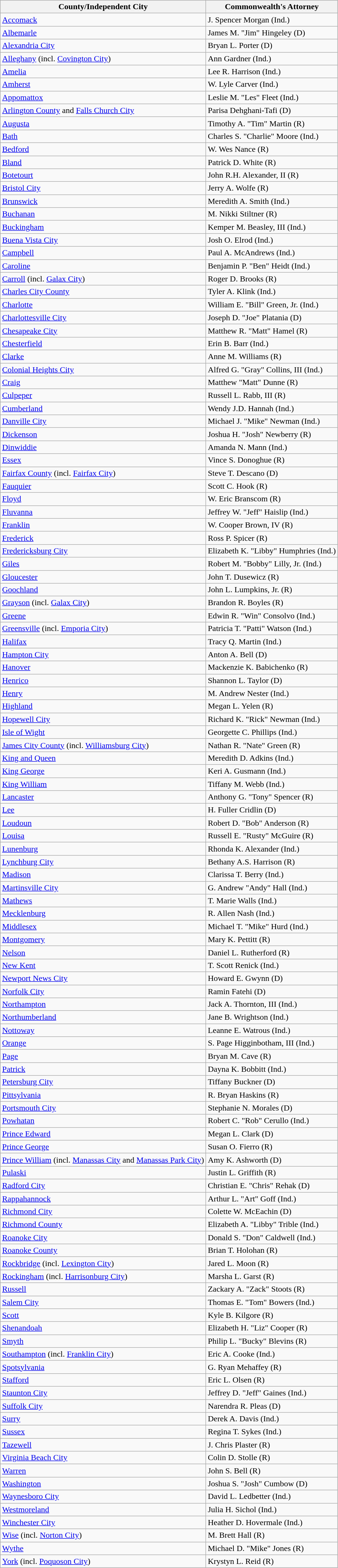<table class="wikitable">
<tr>
<th>County/Independent City</th>
<th>Commonwealth's Attorney</th>
</tr>
<tr>
<td><a href='#'>Accomack</a></td>
<td>J. Spencer Morgan (Ind.)</td>
</tr>
<tr>
<td><a href='#'>Albemarle</a></td>
<td>James M. "Jim" Hingeley (D)</td>
</tr>
<tr>
<td><a href='#'>Alexandria City</a></td>
<td>Bryan L. Porter (D)</td>
</tr>
<tr>
<td><a href='#'>Alleghany</a> (incl. <a href='#'>Covington City</a>)</td>
<td>Ann Gardner (Ind.)</td>
</tr>
<tr>
<td><a href='#'>Amelia</a></td>
<td>Lee R. Harrison (Ind.)</td>
</tr>
<tr>
<td><a href='#'>Amherst</a></td>
<td>W. Lyle Carver (Ind.)</td>
</tr>
<tr>
<td><a href='#'>Appomattox</a></td>
<td>Leslie M. "Les" Fleet (Ind.)</td>
</tr>
<tr>
<td><a href='#'>Arlington County</a> and <a href='#'>Falls Church City</a></td>
<td>Parisa Dehghani-Tafi (D)</td>
</tr>
<tr>
<td><a href='#'>Augusta</a></td>
<td>Timothy A. "Tim" Martin (R)</td>
</tr>
<tr>
<td><a href='#'>Bath</a></td>
<td>Charles S. "Charlie" Moore (Ind.)</td>
</tr>
<tr>
<td><a href='#'>Bedford</a></td>
<td>W. Wes Nance (R)</td>
</tr>
<tr>
<td><a href='#'>Bland</a></td>
<td>Patrick D. White (R)</td>
</tr>
<tr>
<td><a href='#'>Botetourt</a></td>
<td>John R.H. Alexander, II (R)</td>
</tr>
<tr>
<td><a href='#'>Bristol City</a></td>
<td>Jerry A. Wolfe (R)</td>
</tr>
<tr>
<td><a href='#'>Brunswick</a></td>
<td>Meredith A. Smith (Ind.)</td>
</tr>
<tr>
<td><a href='#'>Buchanan</a></td>
<td>M. Nikki Stiltner (R)</td>
</tr>
<tr>
<td><a href='#'>Buckingham</a></td>
<td>Kemper M. Beasley, III (Ind.)</td>
</tr>
<tr>
<td><a href='#'>Buena Vista City</a></td>
<td>Josh O. Elrod (Ind.)</td>
</tr>
<tr>
<td><a href='#'>Campbell</a></td>
<td>Paul A. McAndrews (Ind.)</td>
</tr>
<tr>
<td><a href='#'>Caroline</a></td>
<td>Benjamin P. "Ben" Heidt (Ind.)</td>
</tr>
<tr>
<td><a href='#'>Carroll</a> (incl. <a href='#'>Galax City</a>)</td>
<td>Roger D. Brooks (R)</td>
</tr>
<tr>
<td><a href='#'>Charles City County</a></td>
<td>Tyler A. Klink (Ind.)</td>
</tr>
<tr>
<td><a href='#'>Charlotte</a></td>
<td>William E. "Bill" Green, Jr. (Ind.)</td>
</tr>
<tr>
<td><a href='#'>Charlottesville City</a></td>
<td>Joseph D. "Joe" Platania (D)</td>
</tr>
<tr>
<td><a href='#'>Chesapeake City</a></td>
<td>Matthew R. "Matt" Hamel (R)</td>
</tr>
<tr>
<td><a href='#'>Chesterfield</a></td>
<td>Erin B. Barr (Ind.)</td>
</tr>
<tr>
<td><a href='#'>Clarke</a></td>
<td>Anne M. Williams (R)</td>
</tr>
<tr>
<td><a href='#'>Colonial Heights City</a></td>
<td>Alfred G. "Gray" Collins, III (Ind.)</td>
</tr>
<tr>
<td><a href='#'>Craig</a></td>
<td>Matthew "Matt" Dunne (R)</td>
</tr>
<tr>
<td><a href='#'>Culpeper</a></td>
<td>Russell L. Rabb, III (R)</td>
</tr>
<tr>
<td><a href='#'>Cumberland</a></td>
<td>Wendy J.D. Hannah (Ind.)</td>
</tr>
<tr>
<td><a href='#'>Danville City</a></td>
<td>Michael J. "Mike" Newman (Ind.)</td>
</tr>
<tr>
<td><a href='#'>Dickenson</a></td>
<td>Joshua H. "Josh" Newberry (R)</td>
</tr>
<tr>
<td><a href='#'>Dinwiddie</a></td>
<td>Amanda N. Mann (Ind.)</td>
</tr>
<tr>
<td><a href='#'>Essex</a></td>
<td>Vince S. Donoghue (R)</td>
</tr>
<tr>
<td><a href='#'>Fairfax County</a> (incl. <a href='#'>Fairfax City</a>)</td>
<td>Steve T. Descano (D)</td>
</tr>
<tr>
<td><a href='#'>Fauquier</a></td>
<td>Scott C. Hook (R)</td>
</tr>
<tr>
<td><a href='#'>Floyd</a></td>
<td>W. Eric Branscom (R)</td>
</tr>
<tr>
<td><a href='#'>Fluvanna</a></td>
<td>Jeffrey W. "Jeff" Haislip (Ind.)</td>
</tr>
<tr>
<td><a href='#'>Franklin</a></td>
<td>W. Cooper Brown, IV (R)</td>
</tr>
<tr>
<td><a href='#'>Frederick</a></td>
<td>Ross P. Spicer (R)</td>
</tr>
<tr>
<td><a href='#'>Fredericksburg City</a></td>
<td>Elizabeth K. "Libby" Humphries (Ind.)</td>
</tr>
<tr>
<td><a href='#'>Giles</a></td>
<td>Robert M. "Bobby" Lilly, Jr. (Ind.)</td>
</tr>
<tr>
<td><a href='#'>Gloucester</a></td>
<td>John T. Dusewicz (R)</td>
</tr>
<tr>
<td><a href='#'>Goochland</a></td>
<td>John L. Lumpkins, Jr. (R)</td>
</tr>
<tr>
<td><a href='#'>Grayson</a> (incl. <a href='#'>Galax City</a>)</td>
<td>Brandon R. Boyles (R)</td>
</tr>
<tr>
<td><a href='#'>Greene</a></td>
<td>Edwin R. "Win" Consolvo (Ind.)</td>
</tr>
<tr>
<td><a href='#'>Greensville</a> (incl. <a href='#'>Emporia City</a>)</td>
<td>Patricia T. "Patti" Watson (Ind.)</td>
</tr>
<tr>
<td><a href='#'>Halifax</a></td>
<td>Tracy Q. Martin (Ind.)</td>
</tr>
<tr>
<td><a href='#'>Hampton City</a></td>
<td>Anton A. Bell (D)</td>
</tr>
<tr>
<td><a href='#'>Hanover</a></td>
<td>Mackenzie K. Babichenko (R)</td>
</tr>
<tr>
<td><a href='#'>Henrico</a></td>
<td>Shannon L. Taylor (D)</td>
</tr>
<tr>
<td><a href='#'>Henry</a></td>
<td>M. Andrew Nester (Ind.)</td>
</tr>
<tr>
<td><a href='#'>Highland</a></td>
<td>Megan L. Yelen (R)</td>
</tr>
<tr>
<td><a href='#'>Hopewell City</a></td>
<td>Richard K. "Rick" Newman (Ind.)</td>
</tr>
<tr>
<td><a href='#'>Isle of Wight</a></td>
<td>Georgette C. Phillips (Ind.)</td>
</tr>
<tr>
<td><a href='#'>James City County</a> (incl. <a href='#'>Williamsburg City</a>)</td>
<td>Nathan R. "Nate" Green (R)</td>
</tr>
<tr>
<td><a href='#'>King and Queen</a></td>
<td>Meredith D. Adkins (Ind.)</td>
</tr>
<tr>
<td><a href='#'>King George</a></td>
<td>Keri A. Gusmann (Ind.)</td>
</tr>
<tr>
<td><a href='#'>King William</a></td>
<td>Tiffany M. Webb (Ind.)</td>
</tr>
<tr>
<td><a href='#'>Lancaster</a></td>
<td>Anthony G. "Tony" Spencer (R)</td>
</tr>
<tr>
<td><a href='#'>Lee</a></td>
<td>H. Fuller Cridlin (D)</td>
</tr>
<tr>
<td><a href='#'>Loudoun</a></td>
<td>Robert D. "Bob" Anderson (R)</td>
</tr>
<tr>
<td><a href='#'>Louisa</a></td>
<td>Russell E. "Rusty" McGuire (R)</td>
</tr>
<tr>
<td><a href='#'>Lunenburg</a></td>
<td>Rhonda K. Alexander (Ind.)</td>
</tr>
<tr>
<td><a href='#'>Lynchburg City</a></td>
<td>Bethany A.S. Harrison (R)</td>
</tr>
<tr>
<td><a href='#'>Madison</a></td>
<td>Clarissa T. Berry (Ind.)</td>
</tr>
<tr>
<td><a href='#'>Martinsville City</a></td>
<td>G. Andrew "Andy" Hall (Ind.)</td>
</tr>
<tr>
<td><a href='#'>Mathews</a></td>
<td>T. Marie Walls (Ind.)</td>
</tr>
<tr>
<td><a href='#'>Mecklenburg</a></td>
<td>R. Allen Nash (Ind.)</td>
</tr>
<tr>
<td><a href='#'>Middlesex</a></td>
<td>Michael T. "Mike" Hurd (Ind.)</td>
</tr>
<tr>
<td><a href='#'>Montgomery</a></td>
<td>Mary K. Pettitt (R)</td>
</tr>
<tr>
<td><a href='#'>Nelson</a></td>
<td>Daniel L. Rutherford (R)</td>
</tr>
<tr>
<td><a href='#'>New Kent</a></td>
<td>T. Scott Renick (Ind.)</td>
</tr>
<tr>
<td><a href='#'>Newport News City</a></td>
<td>Howard E. Gwynn (D)</td>
</tr>
<tr>
<td><a href='#'>Norfolk City</a></td>
<td>Ramin Fatehi (D)</td>
</tr>
<tr>
<td><a href='#'>Northampton</a></td>
<td>Jack A. Thornton, III (Ind.)</td>
</tr>
<tr>
<td><a href='#'>Northumberland</a></td>
<td>Jane B. Wrightson (Ind.)</td>
</tr>
<tr>
<td><a href='#'>Nottoway</a></td>
<td>Leanne E. Watrous (Ind.)</td>
</tr>
<tr>
<td><a href='#'>Orange</a></td>
<td>S. Page Higginbotham, III (Ind.)</td>
</tr>
<tr>
<td><a href='#'>Page</a></td>
<td>Bryan M. Cave (R)</td>
</tr>
<tr>
<td><a href='#'>Patrick</a></td>
<td>Dayna K. Bobbitt (Ind.)</td>
</tr>
<tr>
<td><a href='#'>Petersburg City</a></td>
<td>Tiffany Buckner (D)</td>
</tr>
<tr>
<td><a href='#'>Pittsylvania</a></td>
<td>R. Bryan Haskins (R)</td>
</tr>
<tr>
<td><a href='#'>Portsmouth City</a></td>
<td>Stephanie N. Morales (D)</td>
</tr>
<tr>
<td><a href='#'>Powhatan</a></td>
<td>Robert C. "Rob" Cerullo (Ind.)</td>
</tr>
<tr>
<td><a href='#'>Prince Edward</a></td>
<td>Megan L. Clark (D)</td>
</tr>
<tr>
<td><a href='#'>Prince George</a></td>
<td>Susan O. Fierro (R)</td>
</tr>
<tr>
<td><a href='#'>Prince William</a> (incl. <a href='#'>Manassas City</a> and <a href='#'>Manassas Park City</a>)</td>
<td>Amy K. Ashworth (D)</td>
</tr>
<tr>
<td><a href='#'>Pulaski</a></td>
<td>Justin L. Griffith (R)</td>
</tr>
<tr>
<td><a href='#'>Radford City</a></td>
<td>Christian E. "Chris" Rehak (D)</td>
</tr>
<tr>
<td><a href='#'>Rappahannock</a></td>
<td>Arthur L. "Art" Goff (Ind.)</td>
</tr>
<tr>
<td><a href='#'>Richmond City</a></td>
<td>Colette W. McEachin (D)</td>
</tr>
<tr>
<td><a href='#'>Richmond County</a></td>
<td>Elizabeth A. "Libby" Trible (Ind.)</td>
</tr>
<tr>
<td><a href='#'>Roanoke City</a></td>
<td>Donald S. "Don" Caldwell (Ind.)</td>
</tr>
<tr>
<td><a href='#'>Roanoke County</a></td>
<td>Brian T. Holohan (R)</td>
</tr>
<tr>
<td><a href='#'>Rockbridge</a> (incl. <a href='#'>Lexington City</a>)</td>
<td>Jared L. Moon (R)</td>
</tr>
<tr>
<td><a href='#'>Rockingham</a> (incl. <a href='#'>Harrisonburg City</a>)</td>
<td>Marsha L. Garst (R)</td>
</tr>
<tr>
<td><a href='#'>Russell</a></td>
<td>Zackary A. "Zack" Stoots (R)</td>
</tr>
<tr>
<td><a href='#'>Salem City</a></td>
<td>Thomas E. "Tom" Bowers (Ind.)</td>
</tr>
<tr>
<td><a href='#'>Scott</a></td>
<td>Kyle B. Kilgore (R)</td>
</tr>
<tr>
<td><a href='#'>Shenandoah</a></td>
<td>Elizabeth H. "Liz" Cooper (R)</td>
</tr>
<tr>
<td><a href='#'>Smyth</a></td>
<td>Philip L. "Bucky" Blevins (R)</td>
</tr>
<tr>
<td><a href='#'>Southampton</a> (incl. <a href='#'>Franklin City</a>)</td>
<td>Eric A. Cooke (Ind.)</td>
</tr>
<tr>
<td><a href='#'>Spotsylvania</a></td>
<td>G. Ryan Mehaffey (R)</td>
</tr>
<tr>
<td><a href='#'>Stafford</a></td>
<td>Eric L. Olsen (R)</td>
</tr>
<tr>
<td><a href='#'>Staunton City</a></td>
<td>Jeffrey D. "Jeff" Gaines (Ind.)</td>
</tr>
<tr>
<td><a href='#'>Suffolk City</a></td>
<td>Narendra R. Pleas (D)</td>
</tr>
<tr>
<td><a href='#'>Surry</a></td>
<td>Derek A. Davis (Ind.)</td>
</tr>
<tr>
<td><a href='#'>Sussex</a></td>
<td>Regina T. Sykes (Ind.)</td>
</tr>
<tr>
<td><a href='#'>Tazewell</a></td>
<td>J. Chris Plaster (R)</td>
</tr>
<tr>
<td><a href='#'>Virginia Beach City</a></td>
<td>Colin D. Stolle (R)</td>
</tr>
<tr>
<td><a href='#'>Warren</a></td>
<td>John S. Bell (R)</td>
</tr>
<tr>
<td><a href='#'>Washington</a></td>
<td>Joshua S. "Josh" Cumbow (D)</td>
</tr>
<tr>
<td><a href='#'>Waynesboro City</a></td>
<td>David L. Ledbetter (Ind.)</td>
</tr>
<tr>
<td><a href='#'>Westmoreland</a></td>
<td>Julia H. Sichol (Ind.)</td>
</tr>
<tr>
<td><a href='#'>Winchester City</a></td>
<td>Heather D. Hovermale (Ind.)</td>
</tr>
<tr>
<td><a href='#'>Wise</a> (incl. <a href='#'>Norton City</a>)</td>
<td>M. Brett Hall (R)</td>
</tr>
<tr>
<td><a href='#'>Wythe</a></td>
<td>Michael D. "Mike" Jones (R)</td>
</tr>
<tr>
<td><a href='#'>York</a> (incl. <a href='#'>Poquoson City</a>)</td>
<td>Krystyn L. Reid (R)</td>
</tr>
</table>
